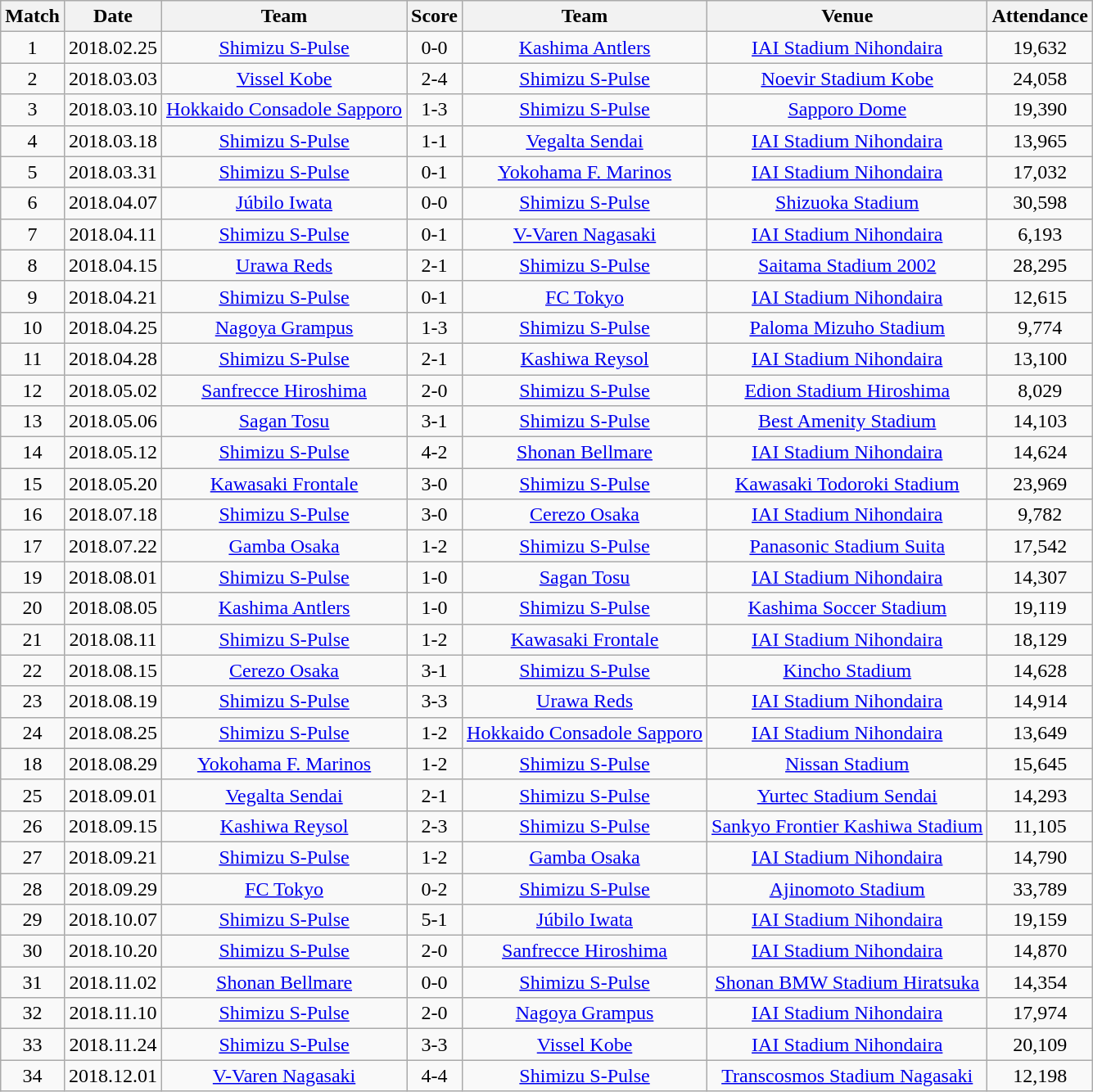<table class="wikitable" style="text-align:center;">
<tr>
<th>Match</th>
<th>Date</th>
<th>Team</th>
<th>Score</th>
<th>Team</th>
<th>Venue</th>
<th>Attendance</th>
</tr>
<tr>
<td>1</td>
<td>2018.02.25</td>
<td><a href='#'>Shimizu S-Pulse</a></td>
<td>0-0</td>
<td><a href='#'>Kashima Antlers</a></td>
<td><a href='#'>IAI Stadium Nihondaira</a></td>
<td>19,632</td>
</tr>
<tr>
<td>2</td>
<td>2018.03.03</td>
<td><a href='#'>Vissel Kobe</a></td>
<td>2-4</td>
<td><a href='#'>Shimizu S-Pulse</a></td>
<td><a href='#'>Noevir Stadium Kobe</a></td>
<td>24,058</td>
</tr>
<tr>
<td>3</td>
<td>2018.03.10</td>
<td><a href='#'>Hokkaido Consadole Sapporo</a></td>
<td>1-3</td>
<td><a href='#'>Shimizu S-Pulse</a></td>
<td><a href='#'>Sapporo Dome</a></td>
<td>19,390</td>
</tr>
<tr>
<td>4</td>
<td>2018.03.18</td>
<td><a href='#'>Shimizu S-Pulse</a></td>
<td>1-1</td>
<td><a href='#'>Vegalta Sendai</a></td>
<td><a href='#'>IAI Stadium Nihondaira</a></td>
<td>13,965</td>
</tr>
<tr>
<td>5</td>
<td>2018.03.31</td>
<td><a href='#'>Shimizu S-Pulse</a></td>
<td>0-1</td>
<td><a href='#'>Yokohama F. Marinos</a></td>
<td><a href='#'>IAI Stadium Nihondaira</a></td>
<td>17,032</td>
</tr>
<tr>
<td>6</td>
<td>2018.04.07</td>
<td><a href='#'>Júbilo Iwata</a></td>
<td>0-0</td>
<td><a href='#'>Shimizu S-Pulse</a></td>
<td><a href='#'>Shizuoka Stadium</a></td>
<td>30,598</td>
</tr>
<tr>
<td>7</td>
<td>2018.04.11</td>
<td><a href='#'>Shimizu S-Pulse</a></td>
<td>0-1</td>
<td><a href='#'>V-Varen Nagasaki</a></td>
<td><a href='#'>IAI Stadium Nihondaira</a></td>
<td>6,193</td>
</tr>
<tr>
<td>8</td>
<td>2018.04.15</td>
<td><a href='#'>Urawa Reds</a></td>
<td>2-1</td>
<td><a href='#'>Shimizu S-Pulse</a></td>
<td><a href='#'>Saitama Stadium 2002</a></td>
<td>28,295</td>
</tr>
<tr>
<td>9</td>
<td>2018.04.21</td>
<td><a href='#'>Shimizu S-Pulse</a></td>
<td>0-1</td>
<td><a href='#'>FC Tokyo</a></td>
<td><a href='#'>IAI Stadium Nihondaira</a></td>
<td>12,615</td>
</tr>
<tr>
<td>10</td>
<td>2018.04.25</td>
<td><a href='#'>Nagoya Grampus</a></td>
<td>1-3</td>
<td><a href='#'>Shimizu S-Pulse</a></td>
<td><a href='#'>Paloma Mizuho Stadium</a></td>
<td>9,774</td>
</tr>
<tr>
<td>11</td>
<td>2018.04.28</td>
<td><a href='#'>Shimizu S-Pulse</a></td>
<td>2-1</td>
<td><a href='#'>Kashiwa Reysol</a></td>
<td><a href='#'>IAI Stadium Nihondaira</a></td>
<td>13,100</td>
</tr>
<tr>
<td>12</td>
<td>2018.05.02</td>
<td><a href='#'>Sanfrecce Hiroshima</a></td>
<td>2-0</td>
<td><a href='#'>Shimizu S-Pulse</a></td>
<td><a href='#'>Edion Stadium Hiroshima</a></td>
<td>8,029</td>
</tr>
<tr>
<td>13</td>
<td>2018.05.06</td>
<td><a href='#'>Sagan Tosu</a></td>
<td>3-1</td>
<td><a href='#'>Shimizu S-Pulse</a></td>
<td><a href='#'>Best Amenity Stadium</a></td>
<td>14,103</td>
</tr>
<tr>
<td>14</td>
<td>2018.05.12</td>
<td><a href='#'>Shimizu S-Pulse</a></td>
<td>4-2</td>
<td><a href='#'>Shonan Bellmare</a></td>
<td><a href='#'>IAI Stadium Nihondaira</a></td>
<td>14,624</td>
</tr>
<tr>
<td>15</td>
<td>2018.05.20</td>
<td><a href='#'>Kawasaki Frontale</a></td>
<td>3-0</td>
<td><a href='#'>Shimizu S-Pulse</a></td>
<td><a href='#'>Kawasaki Todoroki Stadium</a></td>
<td>23,969</td>
</tr>
<tr>
<td>16</td>
<td>2018.07.18</td>
<td><a href='#'>Shimizu S-Pulse</a></td>
<td>3-0</td>
<td><a href='#'>Cerezo Osaka</a></td>
<td><a href='#'>IAI Stadium Nihondaira</a></td>
<td>9,782</td>
</tr>
<tr>
<td>17</td>
<td>2018.07.22</td>
<td><a href='#'>Gamba Osaka</a></td>
<td>1-2</td>
<td><a href='#'>Shimizu S-Pulse</a></td>
<td><a href='#'>Panasonic Stadium Suita</a></td>
<td>17,542</td>
</tr>
<tr>
<td>19</td>
<td>2018.08.01</td>
<td><a href='#'>Shimizu S-Pulse</a></td>
<td>1-0</td>
<td><a href='#'>Sagan Tosu</a></td>
<td><a href='#'>IAI Stadium Nihondaira</a></td>
<td>14,307</td>
</tr>
<tr>
<td>20</td>
<td>2018.08.05</td>
<td><a href='#'>Kashima Antlers</a></td>
<td>1-0</td>
<td><a href='#'>Shimizu S-Pulse</a></td>
<td><a href='#'>Kashima Soccer Stadium</a></td>
<td>19,119</td>
</tr>
<tr>
<td>21</td>
<td>2018.08.11</td>
<td><a href='#'>Shimizu S-Pulse</a></td>
<td>1-2</td>
<td><a href='#'>Kawasaki Frontale</a></td>
<td><a href='#'>IAI Stadium Nihondaira</a></td>
<td>18,129</td>
</tr>
<tr>
<td>22</td>
<td>2018.08.15</td>
<td><a href='#'>Cerezo Osaka</a></td>
<td>3-1</td>
<td><a href='#'>Shimizu S-Pulse</a></td>
<td><a href='#'>Kincho Stadium</a></td>
<td>14,628</td>
</tr>
<tr>
<td>23</td>
<td>2018.08.19</td>
<td><a href='#'>Shimizu S-Pulse</a></td>
<td>3-3</td>
<td><a href='#'>Urawa Reds</a></td>
<td><a href='#'>IAI Stadium Nihondaira</a></td>
<td>14,914</td>
</tr>
<tr>
<td>24</td>
<td>2018.08.25</td>
<td><a href='#'>Shimizu S-Pulse</a></td>
<td>1-2</td>
<td><a href='#'>Hokkaido Consadole Sapporo</a></td>
<td><a href='#'>IAI Stadium Nihondaira</a></td>
<td>13,649</td>
</tr>
<tr>
<td>18</td>
<td>2018.08.29</td>
<td><a href='#'>Yokohama F. Marinos</a></td>
<td>1-2</td>
<td><a href='#'>Shimizu S-Pulse</a></td>
<td><a href='#'>Nissan Stadium</a></td>
<td>15,645</td>
</tr>
<tr>
<td>25</td>
<td>2018.09.01</td>
<td><a href='#'>Vegalta Sendai</a></td>
<td>2-1</td>
<td><a href='#'>Shimizu S-Pulse</a></td>
<td><a href='#'>Yurtec Stadium Sendai</a></td>
<td>14,293</td>
</tr>
<tr>
<td>26</td>
<td>2018.09.15</td>
<td><a href='#'>Kashiwa Reysol</a></td>
<td>2-3</td>
<td><a href='#'>Shimizu S-Pulse</a></td>
<td><a href='#'>Sankyo Frontier Kashiwa Stadium</a></td>
<td>11,105</td>
</tr>
<tr>
<td>27</td>
<td>2018.09.21</td>
<td><a href='#'>Shimizu S-Pulse</a></td>
<td>1-2</td>
<td><a href='#'>Gamba Osaka</a></td>
<td><a href='#'>IAI Stadium Nihondaira</a></td>
<td>14,790</td>
</tr>
<tr>
<td>28</td>
<td>2018.09.29</td>
<td><a href='#'>FC Tokyo</a></td>
<td>0-2</td>
<td><a href='#'>Shimizu S-Pulse</a></td>
<td><a href='#'>Ajinomoto Stadium</a></td>
<td>33,789</td>
</tr>
<tr>
<td>29</td>
<td>2018.10.07</td>
<td><a href='#'>Shimizu S-Pulse</a></td>
<td>5-1</td>
<td><a href='#'>Júbilo Iwata</a></td>
<td><a href='#'>IAI Stadium Nihondaira</a></td>
<td>19,159</td>
</tr>
<tr>
<td>30</td>
<td>2018.10.20</td>
<td><a href='#'>Shimizu S-Pulse</a></td>
<td>2-0</td>
<td><a href='#'>Sanfrecce Hiroshima</a></td>
<td><a href='#'>IAI Stadium Nihondaira</a></td>
<td>14,870</td>
</tr>
<tr>
<td>31</td>
<td>2018.11.02</td>
<td><a href='#'>Shonan Bellmare</a></td>
<td>0-0</td>
<td><a href='#'>Shimizu S-Pulse</a></td>
<td><a href='#'>Shonan BMW Stadium Hiratsuka</a></td>
<td>14,354</td>
</tr>
<tr>
<td>32</td>
<td>2018.11.10</td>
<td><a href='#'>Shimizu S-Pulse</a></td>
<td>2-0</td>
<td><a href='#'>Nagoya Grampus</a></td>
<td><a href='#'>IAI Stadium Nihondaira</a></td>
<td>17,974</td>
</tr>
<tr>
<td>33</td>
<td>2018.11.24</td>
<td><a href='#'>Shimizu S-Pulse</a></td>
<td>3-3</td>
<td><a href='#'>Vissel Kobe</a></td>
<td><a href='#'>IAI Stadium Nihondaira</a></td>
<td>20,109</td>
</tr>
<tr>
<td>34</td>
<td>2018.12.01</td>
<td><a href='#'>V-Varen Nagasaki</a></td>
<td>4-4</td>
<td><a href='#'>Shimizu S-Pulse</a></td>
<td><a href='#'>Transcosmos Stadium Nagasaki</a></td>
<td>12,198</td>
</tr>
</table>
